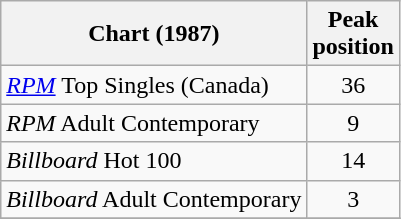<table class="wikitable sortable">
<tr>
<th align="left">Chart (1987)</th>
<th align="center">Peak<br>position</th>
</tr>
<tr>
<td align="left"><a href='#'><em>RPM</em></a> Top Singles (Canada)</td>
<td align="center">36</td>
</tr>
<tr>
<td align="left"><em>RPM</em> Adult Contemporary</td>
<td align="center">9</td>
</tr>
<tr>
<td align="left"><em>Billboard</em> Hot 100</td>
<td align="center">14</td>
</tr>
<tr>
<td align="left"><em>Billboard</em> Adult Contemporary</td>
<td align="center">3</td>
</tr>
<tr>
</tr>
</table>
